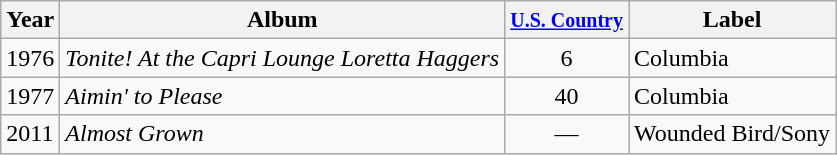<table class="wikitable sortable" style="font-size: 100%;">
<tr>
<th>Year</th>
<th>Album</th>
<th><small><a href='#'>U.S. Country</a></small></th>
<th>Label</th>
</tr>
<tr>
<td>1976</td>
<td><em>Tonite! At the Capri Lounge Loretta Haggers</em></td>
<td style="text-align:center;">6</td>
<td>Columbia</td>
</tr>
<tr>
<td>1977</td>
<td><em>Aimin' to Please</em></td>
<td style="text-align:center;">40</td>
<td>Columbia</td>
</tr>
<tr>
<td>2011</td>
<td><em>Almost Grown</em></td>
<td style="text-align:center;">—</td>
<td>Wounded Bird/Sony</td>
</tr>
</table>
